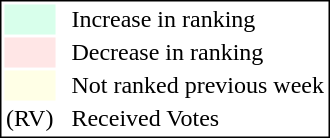<table style="border:1px solid black;">
<tr>
<td style="background:#D8FFEB; width:20px;"></td>
<td> </td>
<td>Increase in ranking</td>
</tr>
<tr>
<td style="background:#FFE6E6; width:20px;"></td>
<td> </td>
<td>Decrease in ranking</td>
</tr>
<tr>
<td style="background:#FFFFE6; width:20px;"></td>
<td> </td>
<td>Not ranked previous week</td>
</tr>
<tr>
<td>(RV)</td>
<td> </td>
<td>Received Votes</td>
</tr>
</table>
